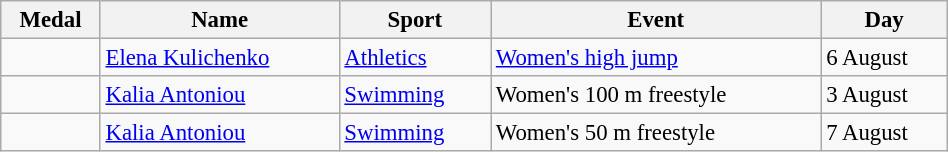<table class="wikitable sortable" style="font-size: 95%; width:50%">
<tr>
<th>Medal</th>
<th>Name</th>
<th>Sport</th>
<th>Event</th>
<th>Day</th>
</tr>
<tr>
<td></td>
<td><a href='#'>Elena Kulichenko</a></td>
<td><a href='#'>Athletics</a></td>
<td><a href='#'>Women's high jump</a></td>
<td>6 August</td>
</tr>
<tr>
<td></td>
<td><a href='#'>Kalia Antoniou</a></td>
<td><a href='#'>Swimming</a></td>
<td>Women's 100 m freestyle</td>
<td>3 August</td>
</tr>
<tr>
<td></td>
<td><a href='#'>Kalia Antoniou</a></td>
<td><a href='#'>Swimming</a></td>
<td>Women's 50 m freestyle</td>
<td>7 August</td>
</tr>
</table>
